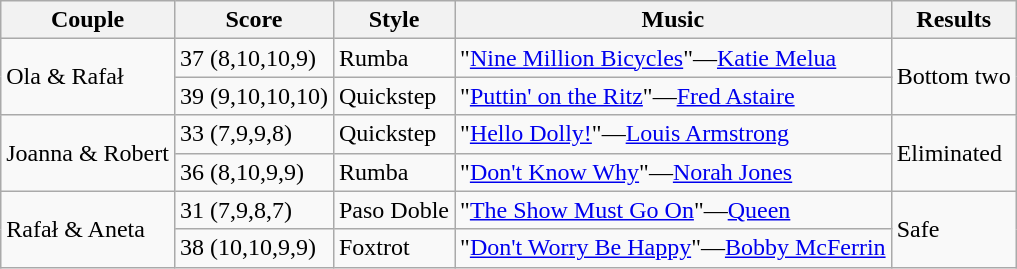<table class="wikitable">
<tr>
<th>Couple</th>
<th>Score</th>
<th>Style</th>
<th>Music</th>
<th>Results</th>
</tr>
<tr>
<td rowspan=2>Ola & Rafał</td>
<td>37 (8,10,10,9)</td>
<td>Rumba</td>
<td>"<a href='#'>Nine Million Bicycles</a>"—<a href='#'>Katie Melua</a></td>
<td rowspan=2>Bottom two</td>
</tr>
<tr>
<td>39 (9,10,10,10)</td>
<td>Quickstep</td>
<td>"<a href='#'>Puttin' on the Ritz</a>"—<a href='#'>Fred Astaire</a></td>
</tr>
<tr>
<td rowspan=2>Joanna & Robert</td>
<td>33 (7,9,9,8)</td>
<td>Quickstep</td>
<td>"<a href='#'>Hello Dolly!</a>"—<a href='#'>Louis Armstrong</a></td>
<td rowspan=2>Eliminated</td>
</tr>
<tr>
<td>36 (8,10,9,9)</td>
<td>Rumba</td>
<td>"<a href='#'>Don't Know Why</a>"—<a href='#'>Norah Jones</a></td>
</tr>
<tr>
<td rowspan=2>Rafał & Aneta</td>
<td>31 (7,9,8,7)</td>
<td>Paso Doble</td>
<td>"<a href='#'>The Show Must Go On</a>"—<a href='#'>Queen</a></td>
<td rowspan=2>Safe</td>
</tr>
<tr>
<td>38 (10,10,9,9)</td>
<td>Foxtrot</td>
<td>"<a href='#'>Don't Worry Be Happy</a>"—<a href='#'>Bobby McFerrin</a></td>
</tr>
</table>
